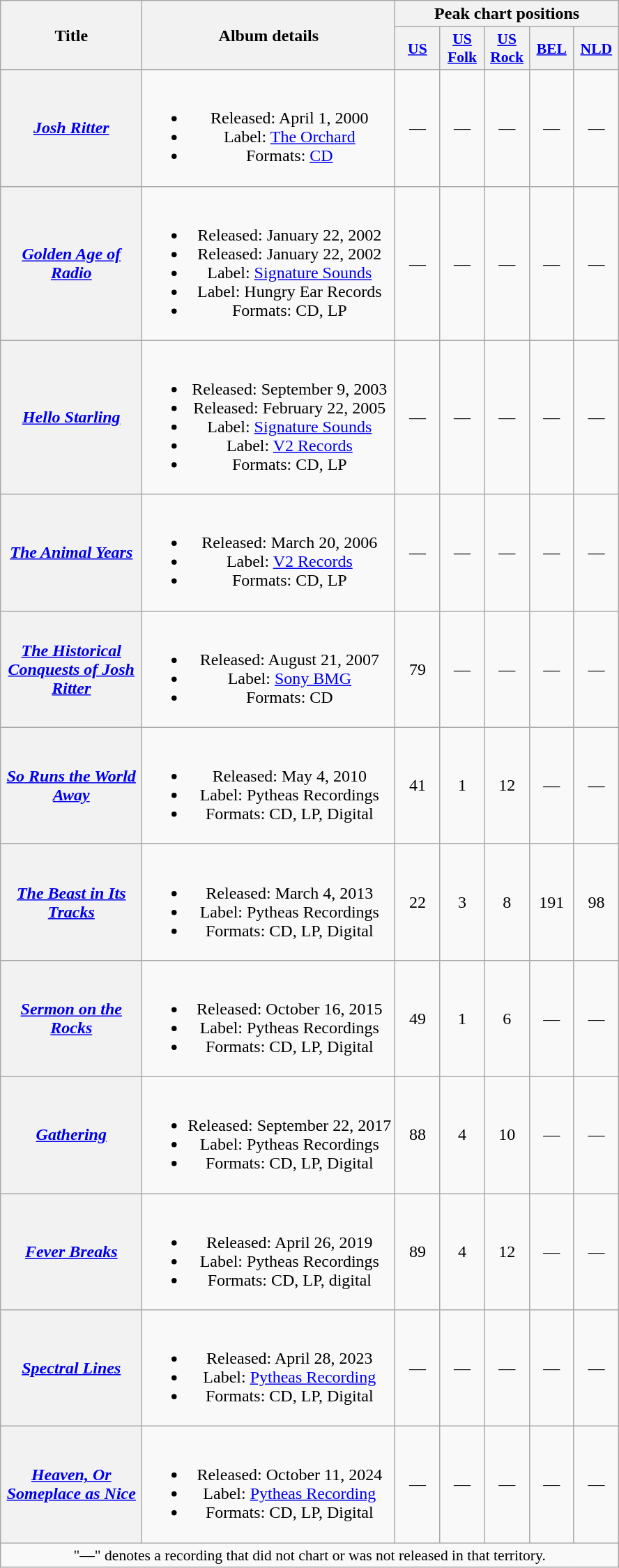<table class="wikitable plainrowheaders" style="text-align:center;">
<tr>
<th scope="col" rowspan="2" style="width:8em;">Title</th>
<th scope="col" rowspan="2">Album details</th>
<th scope="col" colspan="5">Peak chart positions</th>
</tr>
<tr>
<th scope="col" style="width:2.5em;font-size:90%;"><a href='#'>US</a><br></th>
<th scope="col" style="width:2.5em;font-size:90%;"><a href='#'>US<br>Folk</a><br></th>
<th scope="col" style="width:2.5em;font-size:90%;"><a href='#'>US<br>Rock</a><br></th>
<th scope="col" style="width:2.5em;font-size:90%;"><a href='#'>BEL</a><br></th>
<th scope="col" style="width:2.5em;font-size:90%;"><a href='#'>NLD</a><br></th>
</tr>
<tr>
<th scope="row"><em><a href='#'>Josh Ritter</a></em></th>
<td><br><ul><li>Released: April 1, 2000</li><li>Label: <a href='#'>The Orchard</a></li><li>Formats: <a href='#'>CD</a></li></ul></td>
<td>—</td>
<td>—</td>
<td>—</td>
<td>—</td>
<td>—</td>
</tr>
<tr>
<th scope="row"><em><a href='#'>Golden Age of Radio</a></em></th>
<td><br><ul><li>Released: January 22, 2002 </li><li>Released: January 22, 2002 </li><li>Label: <a href='#'>Signature Sounds</a> </li><li>Label: Hungry Ear Records </li><li>Formats: CD, LP</li></ul></td>
<td>—</td>
<td>—</td>
<td>—</td>
<td>—</td>
<td>—</td>
</tr>
<tr>
<th scope="row"><em><a href='#'>Hello Starling</a></em></th>
<td><br><ul><li>Released: September 9, 2003 </li><li>Released: February 22, 2005 </li><li>Label: <a href='#'>Signature Sounds</a> </li><li>Label: <a href='#'>V2 Records</a> </li><li>Formats: CD, LP</li></ul></td>
<td>—</td>
<td>—</td>
<td>—</td>
<td>—</td>
<td>—</td>
</tr>
<tr>
<th scope="row"><em><a href='#'>The Animal Years</a></em></th>
<td><br><ul><li>Released: March 20, 2006</li><li>Label: <a href='#'>V2 Records</a></li><li>Formats: CD, LP</li></ul></td>
<td>—</td>
<td>—</td>
<td>—</td>
<td>—</td>
<td>—</td>
</tr>
<tr>
<th scope="row"><em><a href='#'>The Historical Conquests of Josh Ritter</a></em></th>
<td><br><ul><li>Released: August 21, 2007</li><li>Label: <a href='#'>Sony BMG</a></li><li>Formats: CD</li></ul></td>
<td>79</td>
<td>—</td>
<td>—</td>
<td>—</td>
<td>—</td>
</tr>
<tr>
<th scope="row"><em><a href='#'>So Runs the World Away</a></em></th>
<td><br><ul><li>Released: May 4, 2010</li><li>Label: Pytheas Recordings</li><li>Formats: CD, LP, Digital</li></ul></td>
<td>41</td>
<td>1</td>
<td>12</td>
<td>—</td>
<td>—</td>
</tr>
<tr>
<th scope="row"><em><a href='#'>The Beast in Its Tracks</a></em></th>
<td><br><ul><li>Released: March 4, 2013</li><li>Label: Pytheas Recordings</li><li>Formats: CD, LP, Digital</li></ul></td>
<td>22</td>
<td>3</td>
<td>8</td>
<td>191</td>
<td>98</td>
</tr>
<tr>
<th scope="row"><em><a href='#'>Sermon on the Rocks</a></em></th>
<td><br><ul><li>Released: October 16, 2015</li><li>Label: Pytheas Recordings</li><li>Formats: CD, LP, Digital</li></ul></td>
<td>49</td>
<td>1</td>
<td>6</td>
<td>—</td>
<td>—</td>
</tr>
<tr>
<th scope="row"><em><a href='#'>Gathering</a></em></th>
<td><br><ul><li>Released: September 22, 2017</li><li>Label: Pytheas Recordings</li><li>Formats: CD, LP, Digital</li></ul></td>
<td>88</td>
<td>4</td>
<td>10</td>
<td>—</td>
<td>—</td>
</tr>
<tr>
<th scope="row"><em><a href='#'>Fever Breaks</a></em></th>
<td><br><ul><li>Released: April 26, 2019</li><li>Label: Pytheas Recordings</li><li>Formats: CD, LP, digital</li></ul></td>
<td>89</td>
<td>4</td>
<td>12</td>
<td>—</td>
<td>—</td>
</tr>
<tr>
<th scope="row"><em><a href='#'>Spectral Lines</a></em></th>
<td><br><ul><li>Released: April 28, 2023</li><li>Label: <a href='#'>Pytheas Recording</a></li><li>Formats: CD, LP, Digital</li></ul></td>
<td>—</td>
<td>—</td>
<td>—</td>
<td>—</td>
<td>—</td>
</tr>
<tr>
<th scope="row"><em><a href='#'>Heaven, Or Someplace as Nice</a></em></th>
<td><br><ul><li>Released: October 11, 2024</li><li>Label: <a href='#'>Pytheas Recording</a></li><li>Formats: CD, LP, Digital</li></ul></td>
<td>—</td>
<td>—</td>
<td>—</td>
<td>—</td>
<td>—</td>
</tr>
<tr>
<td colspan="7" style="font-size:90%">"—" denotes a recording that did not chart or was not released in that territory.</td>
</tr>
</table>
